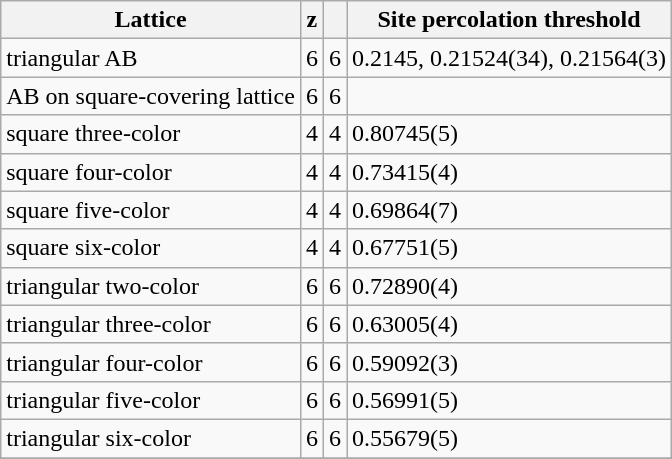<table class="wikitable">
<tr>
<th>Lattice</th>
<th>z</th>
<th></th>
<th>Site percolation threshold</th>
</tr>
<tr>
<td>triangular AB</td>
<td>6</td>
<td>6</td>
<td>0.2145, 0.21524(34), 0.21564(3)</td>
</tr>
<tr>
<td>AB on square-covering lattice</td>
<td>6</td>
<td>6</td>
<td></td>
</tr>
<tr>
<td>square three-color</td>
<td>4</td>
<td>4</td>
<td>0.80745(5)</td>
</tr>
<tr>
<td>square four-color</td>
<td>4</td>
<td>4</td>
<td>0.73415(4)</td>
</tr>
<tr>
<td>square five-color</td>
<td>4</td>
<td>4</td>
<td>0.69864(7)</td>
</tr>
<tr>
<td>square six-color</td>
<td>4</td>
<td>4</td>
<td>0.67751(5)</td>
</tr>
<tr>
<td>triangular two-color</td>
<td>6</td>
<td>6</td>
<td>0.72890(4)</td>
</tr>
<tr>
<td>triangular three-color</td>
<td>6</td>
<td>6</td>
<td>0.63005(4)</td>
</tr>
<tr>
<td>triangular four-color</td>
<td>6</td>
<td>6</td>
<td>0.59092(3)</td>
</tr>
<tr>
<td>triangular five-color</td>
<td>6</td>
<td>6</td>
<td>0.56991(5)</td>
</tr>
<tr>
<td>triangular six-color</td>
<td>6</td>
<td>6</td>
<td>0.55679(5)</td>
</tr>
<tr>
</tr>
</table>
